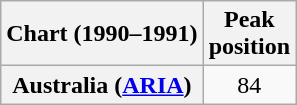<table class="wikitable plainrowheaders" style="text-align:center">
<tr>
<th>Chart (1990–1991)</th>
<th>Peak<br>position</th>
</tr>
<tr>
<th scope="row">Australia (<a href='#'>ARIA</a>)</th>
<td>84</td>
</tr>
</table>
